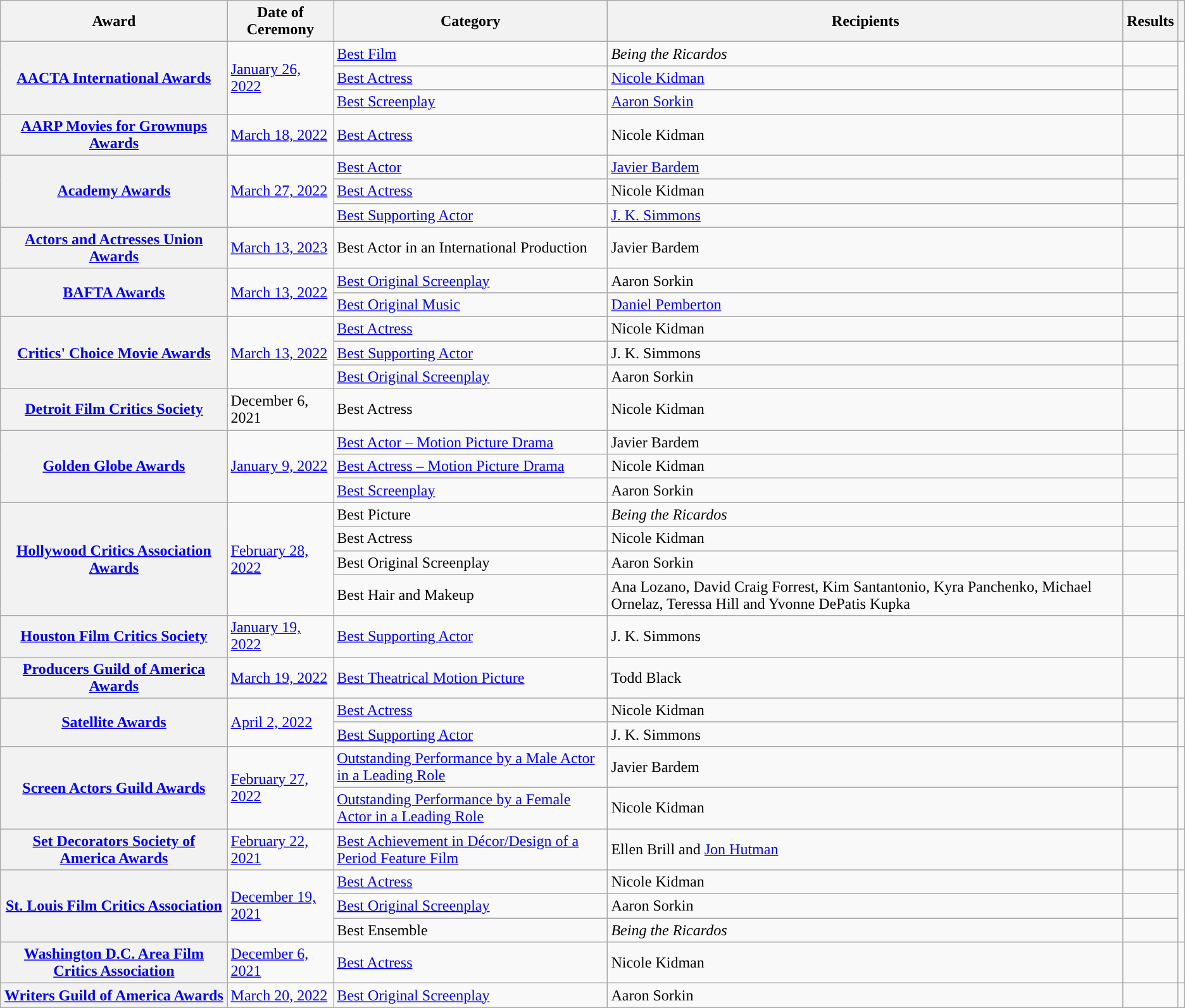<table class="wikitable plainrowheaders sortable">
<tr>
<th>Award</th>
<th>Date of Ceremony</th>
<th>Category</th>
<th>Recipients</th>
<th>Results</th>
<th class="unsortable"></th>
</tr>
<tr>
<th scope="row" rowspan="3"><a href='#'>AACTA International Awards</a></th>
<td rowspan="3"><a href='#'>January 26, 2022</a></td>
<td><a href='#'>Best Film</a></td>
<td><em>Being the Ricardos</em></td>
<td></td>
<td align="center"; rowspan=3></td>
</tr>
<tr>
<td><a href='#'>Best Actress</a></td>
<td><a href='#'>Nicole Kidman</a></td>
<td></td>
</tr>
<tr>
<td><a href='#'>Best Screenplay</a></td>
<td><a href='#'>Aaron Sorkin</a></td>
<td></td>
</tr>
<tr>
<th scope = "row"><a href='#'>AARP Movies for Grownups Awards</a></th>
<td><a href='#'>March 18, 2022</a></td>
<td><a href='#'>Best Actress</a></td>
<td>Nicole Kidman</td>
<td></td>
<td align="center"></td>
</tr>
<tr>
<th scope="row" rowspan="3"><a href='#'>Academy Awards</a></th>
<td rowspan=3><a href='#'>March 27, 2022</a></td>
<td><a href='#'>Best Actor</a></td>
<td><a href='#'>Javier Bardem</a></td>
<td></td>
<td rowspan=3; style="text-align:center"></td>
</tr>
<tr>
<td><a href='#'>Best Actress</a></td>
<td>Nicole Kidman</td>
<td></td>
</tr>
<tr>
<td><a href='#'>Best Supporting Actor</a></td>
<td><a href='#'>J. K. Simmons</a></td>
<td></td>
</tr>
<tr>
<th scope = "row"><a href='#'>Actors and Actresses Union Awards</a></th>
<td><a href='#'>March 13, 2023</a></td>
<td>Best Actor in an International Production</td>
<td>Javier Bardem</td>
<td></td>
<td align="center"></td>
</tr>
<tr>
<th scope="row" rowspan="2"><a href='#'>BAFTA Awards</a></th>
<td rowspan=2><a href='#'>March 13, 2022</a></td>
<td><a href='#'>Best Original Screenplay</a></td>
<td>Aaron Sorkin</td>
<td></td>
<td rowspan="2" ; style="text-align:center"></td>
</tr>
<tr>
<td><a href='#'>Best Original Music</a></td>
<td><a href='#'>Daniel Pemberton</a></td>
<td></td>
</tr>
<tr>
<th scope="row" rowspan="3"><a href='#'>Critics' Choice Movie Awards</a></th>
<td rowspan=3><a href='#'>March 13, 2022</a></td>
<td><a href='#'>Best Actress</a></td>
<td>Nicole Kidman</td>
<td></td>
<td rowspan=3; style="text-align:center"></td>
</tr>
<tr>
<td><a href='#'>Best Supporting Actor</a></td>
<td>J. K. Simmons</td>
<td></td>
</tr>
<tr>
<td><a href='#'>Best Original Screenplay</a></td>
<td>Aaron Sorkin</td>
<td></td>
</tr>
<tr>
<th scope="row"><a href='#'>Detroit Film Critics Society</a></th>
<td>December 6, 2021</td>
<td>Best Actress</td>
<td>Nicole Kidman</td>
<td></td>
<td align="center"></td>
</tr>
<tr>
<th scope="row" rowspan="3"><a href='#'>Golden Globe Awards</a></th>
<td rowspan=3><a href='#'>January 9, 2022</a></td>
<td><a href='#'>Best Actor – Motion Picture Drama</a></td>
<td>Javier Bardem</td>
<td></td>
<td rowspan="3" ; style="text-align:center"></td>
</tr>
<tr>
<td><a href='#'>Best Actress – Motion Picture Drama</a></td>
<td>Nicole Kidman</td>
<td></td>
</tr>
<tr>
<td><a href='#'>Best Screenplay</a></td>
<td>Aaron Sorkin</td>
<td></td>
</tr>
<tr>
<th scope="row" rowspan="4"><a href='#'>Hollywood Critics Association Awards</a></th>
<td rowspan=4><a href='#'>February 28, 2022</a></td>
<td>Best Picture</td>
<td><em>Being the Ricardos</em></td>
<td></td>
<td rowspan="4" ; style="text-align:center"></td>
</tr>
<tr>
<td>Best Actress</td>
<td>Nicole Kidman</td>
<td></td>
</tr>
<tr>
<td>Best Original Screenplay</td>
<td>Aaron Sorkin</td>
<td></td>
</tr>
<tr>
<td>Best Hair and Makeup</td>
<td>Ana Lozano, David Craig Forrest, Kim Santantonio, Kyra Panchenko, Michael Ornelaz, Teressa Hill and Yvonne DePatis Kupka</td>
<td></td>
</tr>
<tr>
<th scope="row"><a href='#'>Houston Film Critics Society</a></th>
<td><a href='#'>January 19, 2022</a></td>
<td><a href='#'>Best Supporting Actor</a></td>
<td>J. K. Simmons</td>
<td></td>
<td align="center"></td>
</tr>
<tr>
<th scope="row"><a href='#'>Producers Guild of America Awards</a></th>
<td><a href='#'>March 19, 2022</a></td>
<td><a href='#'>Best Theatrical Motion Picture</a></td>
<td>Todd Black</td>
<td></td>
<td align="center"></td>
</tr>
<tr>
<th scope="row" rowspan="2"><a href='#'>Satellite Awards</a></th>
<td rowspan=2><a href='#'>April 2, 2022</a></td>
<td><a href='#'>Best Actress</a></td>
<td>Nicole Kidman</td>
<td></td>
<td rowspan="2" ; style="text-align:center"></td>
</tr>
<tr>
<td><a href='#'>Best Supporting Actor</a></td>
<td>J. K. Simmons</td>
<td></td>
</tr>
<tr>
<th scope="row" rowspan="2"><a href='#'>Screen Actors Guild Awards</a></th>
<td rowspan=2><a href='#'>February 27, 2022</a></td>
<td><a href='#'>Outstanding Performance by a Male Actor in a Leading Role</a></td>
<td>Javier Bardem</td>
<td></td>
<td rowspan="2" ; style="text-align:center"></td>
</tr>
<tr>
<td><a href='#'>Outstanding Performance by a Female Actor in a Leading Role</a></td>
<td>Nicole Kidman</td>
<td></td>
</tr>
<tr>
<th scope="row"><a href='#'>Set Decorators Society of America Awards</a></th>
<td><a href='#'>February 22, 2021</a></td>
<td><a href='#'>Best Achievement in Décor/Design of a Period Feature Film</a></td>
<td>Ellen Brill and <a href='#'>Jon Hutman</a></td>
<td></td>
<td align="center"></td>
</tr>
<tr>
<th scope="row" rowspan="3"><a href='#'>St. Louis Film Critics Association</a></th>
<td rowspan=3><a href='#'>December 19, 2021</a></td>
<td><a href='#'>Best Actress</a></td>
<td>Nicole Kidman</td>
<td></td>
<td rowspan="3" ; style="text-align:center"></td>
</tr>
<tr>
<td><a href='#'>Best Original Screenplay</a></td>
<td>Aaron Sorkin</td>
<td></td>
</tr>
<tr>
<td>Best Ensemble</td>
<td><em>Being the Ricardos</em></td>
<td></td>
</tr>
<tr>
<th scope="row"><a href='#'>Washington D.C. Area Film Critics Association</a></th>
<td><a href='#'>December 6, 2021</a></td>
<td><a href='#'>Best Actress</a></td>
<td>Nicole Kidman</td>
<td></td>
<td align="center"></td>
</tr>
<tr>
<th scope="row"><a href='#'>Writers Guild of America Awards</a></th>
<td><a href='#'>March 20, 2022</a></td>
<td><a href='#'>Best Original Screenplay</a></td>
<td>Aaron Sorkin</td>
<td></td>
<td align="center"></td>
</tr>
</table>
